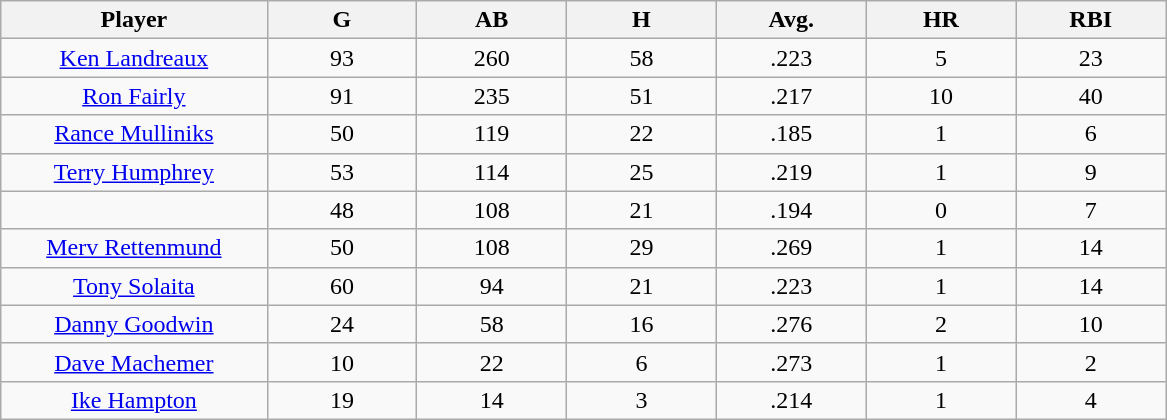<table class="wikitable sortable">
<tr>
<th bgcolor="#DDDDFF" width="16%">Player</th>
<th bgcolor="#DDDDFF" width="9%">G</th>
<th bgcolor="#DDDDFF" width="9%">AB</th>
<th bgcolor="#DDDDFF" width="9%">H</th>
<th bgcolor="#DDDDFF" width="9%">Avg.</th>
<th bgcolor="#DDDDFF" width="9%">HR</th>
<th bgcolor="#DDDDFF" width="9%">RBI</th>
</tr>
<tr align="center">
<td><a href='#'>Ken Landreaux</a></td>
<td>93</td>
<td>260</td>
<td>58</td>
<td>.223</td>
<td>5</td>
<td>23</td>
</tr>
<tr align=center>
<td><a href='#'>Ron Fairly</a></td>
<td>91</td>
<td>235</td>
<td>51</td>
<td>.217</td>
<td>10</td>
<td>40</td>
</tr>
<tr align=center>
<td><a href='#'>Rance Mulliniks</a></td>
<td>50</td>
<td>119</td>
<td>22</td>
<td>.185</td>
<td>1</td>
<td>6</td>
</tr>
<tr align=center>
<td><a href='#'>Terry Humphrey</a></td>
<td>53</td>
<td>114</td>
<td>25</td>
<td>.219</td>
<td>1</td>
<td>9</td>
</tr>
<tr align=center>
<td></td>
<td>48</td>
<td>108</td>
<td>21</td>
<td>.194</td>
<td>0</td>
<td>7</td>
</tr>
<tr align="center">
<td><a href='#'>Merv Rettenmund</a></td>
<td>50</td>
<td>108</td>
<td>29</td>
<td>.269</td>
<td>1</td>
<td>14</td>
</tr>
<tr align=center>
<td><a href='#'>Tony Solaita</a></td>
<td>60</td>
<td>94</td>
<td>21</td>
<td>.223</td>
<td>1</td>
<td>14</td>
</tr>
<tr align=center>
<td><a href='#'>Danny Goodwin</a></td>
<td>24</td>
<td>58</td>
<td>16</td>
<td>.276</td>
<td>2</td>
<td>10</td>
</tr>
<tr align=center>
<td><a href='#'>Dave Machemer</a></td>
<td>10</td>
<td>22</td>
<td>6</td>
<td>.273</td>
<td>1</td>
<td>2</td>
</tr>
<tr align=center>
<td><a href='#'>Ike Hampton</a></td>
<td>19</td>
<td>14</td>
<td>3</td>
<td>.214</td>
<td>1</td>
<td>4</td>
</tr>
</table>
